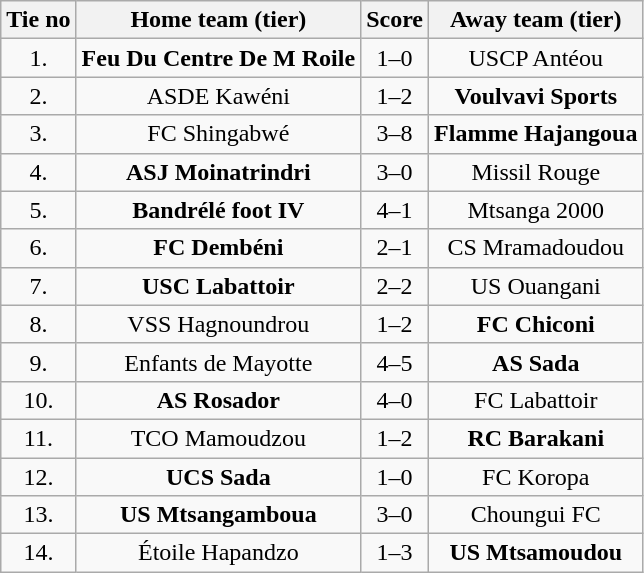<table class="wikitable" style="text-align: center">
<tr>
<th>Tie no</th>
<th>Home team (tier)</th>
<th>Score</th>
<th>Away team (tier)</th>
</tr>
<tr>
<td>1.</td>
<td> <strong>Feu Du Centre De M Roile</strong></td>
<td>1–0</td>
<td>USCP Antéou </td>
</tr>
<tr>
<td>2.</td>
<td> ASDE Kawéni</td>
<td>1–2</td>
<td><strong>Voulvavi Sports</strong> </td>
</tr>
<tr>
<td>3.</td>
<td> FC Shingabwé</td>
<td>3–8</td>
<td><strong>Flamme Hajangoua</strong> </td>
</tr>
<tr>
<td>4.</td>
<td> <strong>ASJ Moinatrindri</strong></td>
<td>3–0</td>
<td>Missil Rouge </td>
</tr>
<tr>
<td>5.</td>
<td> <strong>Bandrélé foot IV</strong></td>
<td>4–1</td>
<td>Mtsanga 2000 </td>
</tr>
<tr>
<td>6.</td>
<td> <strong>FC Dembéni</strong></td>
<td>2–1</td>
<td>CS Mramadoudou </td>
</tr>
<tr>
<td>7.</td>
<td> <strong>USC Labattoir</strong></td>
<td>2–2 </td>
<td>US Ouangani </td>
</tr>
<tr>
<td>8.</td>
<td> VSS Hagnoundrou</td>
<td>1–2</td>
<td><strong>FC Chiconi</strong> </td>
</tr>
<tr>
<td>9.</td>
<td> Enfants de Mayotte</td>
<td>4–5</td>
<td><strong>AS Sada</strong> </td>
</tr>
<tr>
<td>10.</td>
<td> <strong>AS Rosador</strong></td>
<td>4–0</td>
<td>FC Labattoir </td>
</tr>
<tr>
<td>11.</td>
<td> TCO Mamoudzou</td>
<td>1–2</td>
<td><strong>RC Barakani</strong> </td>
</tr>
<tr>
<td>12.</td>
<td> <strong>UCS Sada</strong></td>
<td>1–0</td>
<td>FC Koropa </td>
</tr>
<tr>
<td>13.</td>
<td> <strong>US Mtsangamboua</strong></td>
<td>3–0</td>
<td>Choungui FC </td>
</tr>
<tr>
<td>14.</td>
<td> Étoile Hapandzo</td>
<td>1–3</td>
<td><strong>US Mtsamoudou</strong> </td>
</tr>
</table>
